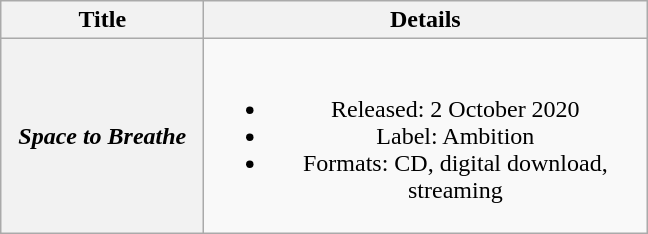<table class="wikitable plainrowheaders" style="text-align:center;">
<tr>
<th scope="col" style="width:8em;">Title</th>
<th scope="col" style="width:18em;">Details</th>
</tr>
<tr>
<th scope="row"><em>Space to Breathe</em></th>
<td><br><ul><li>Released: 2 October 2020</li><li>Label: Ambition</li><li>Formats: CD, digital download, streaming</li></ul></td>
</tr>
</table>
